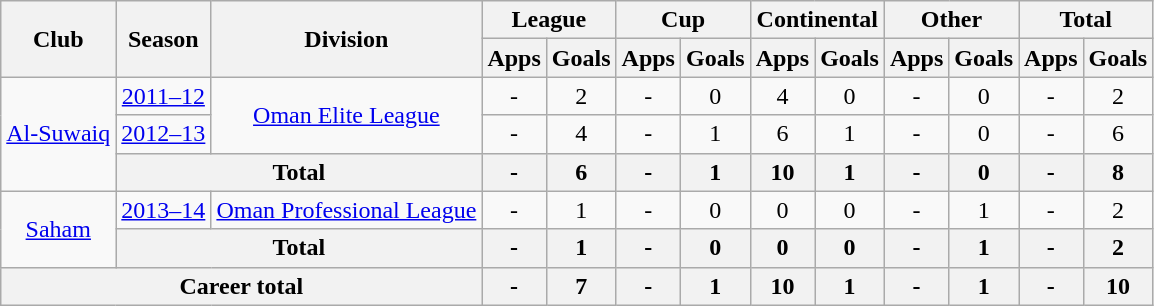<table class="wikitable" style="text-align: center;">
<tr>
<th rowspan="2">Club</th>
<th rowspan="2">Season</th>
<th rowspan="2">Division</th>
<th colspan="2">League</th>
<th colspan="2">Cup</th>
<th colspan="2">Continental</th>
<th colspan="2">Other</th>
<th colspan="2">Total</th>
</tr>
<tr>
<th>Apps</th>
<th>Goals</th>
<th>Apps</th>
<th>Goals</th>
<th>Apps</th>
<th>Goals</th>
<th>Apps</th>
<th>Goals</th>
<th>Apps</th>
<th>Goals</th>
</tr>
<tr>
<td rowspan="3"><a href='#'>Al-Suwaiq</a></td>
<td><a href='#'>2011–12</a></td>
<td rowspan="2"><a href='#'>Oman Elite League</a></td>
<td>-</td>
<td>2</td>
<td>-</td>
<td>0</td>
<td>4</td>
<td>0</td>
<td>-</td>
<td>0</td>
<td>-</td>
<td>2</td>
</tr>
<tr>
<td><a href='#'>2012–13</a></td>
<td>-</td>
<td>4</td>
<td>-</td>
<td>1</td>
<td>6</td>
<td>1</td>
<td>-</td>
<td>0</td>
<td>-</td>
<td>6</td>
</tr>
<tr>
<th colspan="2">Total</th>
<th>-</th>
<th>6</th>
<th>-</th>
<th>1</th>
<th>10</th>
<th>1</th>
<th>-</th>
<th>0</th>
<th>-</th>
<th>8</th>
</tr>
<tr>
<td rowspan="2"><a href='#'>Saham</a></td>
<td><a href='#'>2013–14</a></td>
<td rowspan="1"><a href='#'>Oman Professional League</a></td>
<td>-</td>
<td>1</td>
<td>-</td>
<td>0</td>
<td>0</td>
<td>0</td>
<td>-</td>
<td>1</td>
<td>-</td>
<td>2</td>
</tr>
<tr>
<th colspan="2">Total</th>
<th>-</th>
<th>1</th>
<th>-</th>
<th>0</th>
<th>0</th>
<th>0</th>
<th>-</th>
<th>1</th>
<th>-</th>
<th>2</th>
</tr>
<tr>
<th colspan="3">Career total</th>
<th>-</th>
<th>7</th>
<th>-</th>
<th>1</th>
<th>10</th>
<th>1</th>
<th>-</th>
<th>1</th>
<th>-</th>
<th>10</th>
</tr>
</table>
